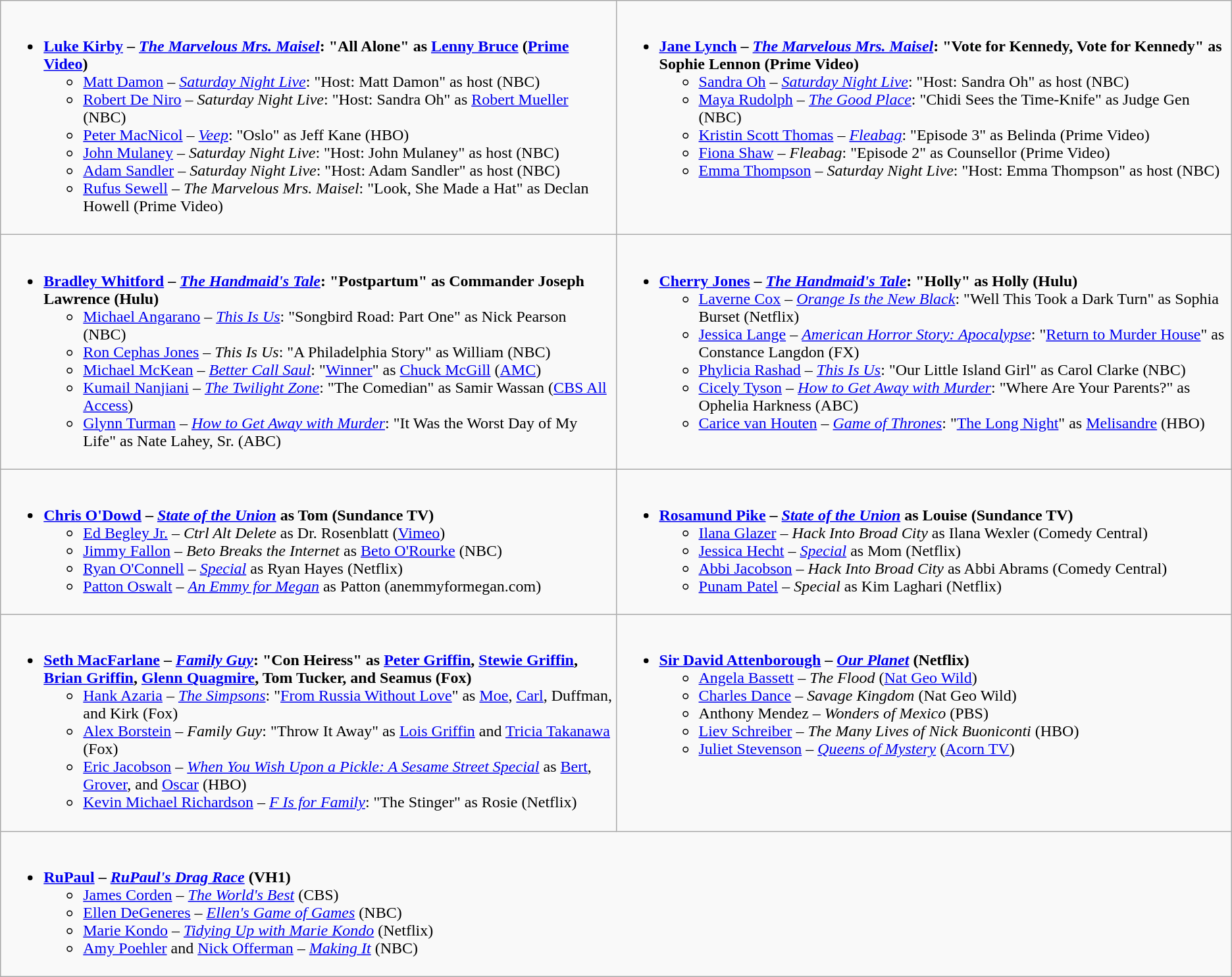<table class="wikitable">
<tr>
<td style="vertical-align:top;" width="50%"><br><ul><li><strong><a href='#'>Luke Kirby</a> – <em><a href='#'>The Marvelous Mrs. Maisel</a></em>: "All Alone" as <a href='#'>Lenny Bruce</a> (<a href='#'>Prime Video</a>)</strong><ul><li><a href='#'>Matt Damon</a> – <em><a href='#'>Saturday Night Live</a></em>: "Host: Matt Damon" as host (NBC)</li><li><a href='#'>Robert De Niro</a> – <em>Saturday Night Live</em>: "Host: Sandra Oh" as <a href='#'>Robert Mueller</a> (NBC)</li><li><a href='#'>Peter MacNicol</a> – <em><a href='#'>Veep</a></em>: "Oslo" as Jeff Kane (HBO)</li><li><a href='#'>John Mulaney</a> – <em>Saturday Night Live</em>: "Host: John Mulaney" as host (NBC)</li><li><a href='#'>Adam Sandler</a> – <em>Saturday Night Live</em>: "Host: Adam Sandler" as host (NBC)</li><li><a href='#'>Rufus Sewell</a> – <em>The Marvelous Mrs. Maisel</em>: "Look, She Made a Hat" as Declan Howell (Prime Video)</li></ul></li></ul></td>
<td style="vertical-align:top;" width="50%"><br><ul><li><strong><a href='#'>Jane Lynch</a> – <em><a href='#'>The Marvelous Mrs. Maisel</a></em>: "Vote for Kennedy, Vote for Kennedy" as Sophie Lennon (Prime Video)</strong><ul><li><a href='#'>Sandra Oh</a> – <em><a href='#'>Saturday Night Live</a></em>: "Host: Sandra Oh" as host (NBC)</li><li><a href='#'>Maya Rudolph</a> – <em><a href='#'>The Good Place</a></em>: "Chidi Sees the Time-Knife" as Judge Gen (NBC)</li><li><a href='#'>Kristin Scott Thomas</a> – <em><a href='#'>Fleabag</a></em>: "Episode 3" as Belinda (Prime Video)</li><li><a href='#'>Fiona Shaw</a> – <em>Fleabag</em>: "Episode 2" as Counsellor (Prime Video)</li><li><a href='#'>Emma Thompson</a> – <em>Saturday Night Live</em>: "Host: Emma Thompson" as host (NBC)</li></ul></li></ul></td>
</tr>
<tr>
<td style="vertical-align:top;" width="50%"><br><ul><li><strong><a href='#'>Bradley Whitford</a> – <em><a href='#'>The Handmaid's Tale</a></em>: "Postpartum" as Commander Joseph Lawrence (Hulu)</strong><ul><li><a href='#'>Michael Angarano</a> – <em><a href='#'>This Is Us</a></em>: "Songbird Road: Part One" as Nick Pearson (NBC)</li><li><a href='#'>Ron Cephas Jones</a> – <em>This Is Us</em>: "A Philadelphia Story" as William (NBC)</li><li><a href='#'>Michael McKean</a> – <em><a href='#'>Better Call Saul</a></em>: "<a href='#'>Winner</a>" as <a href='#'>Chuck McGill</a> (<a href='#'>AMC</a>)</li><li><a href='#'>Kumail Nanjiani</a> – <em><a href='#'>The Twilight Zone</a></em>: "The Comedian" as Samir Wassan (<a href='#'>CBS All Access</a>)</li><li><a href='#'>Glynn Turman</a> – <em><a href='#'>How to Get Away with Murder</a></em>: "It Was the Worst Day of My Life" as Nate Lahey, Sr. (ABC)</li></ul></li></ul></td>
<td style="vertical-align:top;" width="50%"><br><ul><li><strong><a href='#'>Cherry Jones</a> – <em><a href='#'>The Handmaid's Tale</a></em>: "Holly" as Holly (Hulu)</strong><ul><li><a href='#'>Laverne Cox</a> – <em><a href='#'>Orange Is the New Black</a></em>: "Well This Took a Dark Turn" as Sophia Burset (Netflix)</li><li><a href='#'>Jessica Lange</a> – <em><a href='#'>American Horror Story: Apocalypse</a></em>: "<a href='#'>Return to Murder House</a>" as Constance Langdon (FX)</li><li><a href='#'>Phylicia Rashad</a> – <em><a href='#'>This Is Us</a></em>: "Our Little Island Girl" as Carol Clarke (NBC)</li><li><a href='#'>Cicely Tyson</a> – <em><a href='#'>How to Get Away with Murder</a></em>: "Where Are Your Parents?" as Ophelia Harkness (ABC)</li><li><a href='#'>Carice van Houten</a> – <em><a href='#'>Game of Thrones</a></em>: "<a href='#'>The Long Night</a>" as <a href='#'>Melisandre</a> (HBO)</li></ul></li></ul></td>
</tr>
<tr>
<td style="vertical-align:top;" width="50%"><br><ul><li><strong><a href='#'>Chris O'Dowd</a> – <em><a href='#'>State of the Union</a></em> as Tom (Sundance TV)</strong><ul><li><a href='#'>Ed Begley Jr.</a> – <em>Ctrl Alt Delete</em> as Dr. Rosenblatt (<a href='#'>Vimeo</a>)</li><li><a href='#'>Jimmy Fallon</a> – <em>Beto Breaks the Internet</em> as <a href='#'>Beto O'Rourke</a> (NBC)</li><li><a href='#'>Ryan O'Connell</a> – <em><a href='#'>Special</a></em> as Ryan Hayes (Netflix)</li><li><a href='#'>Patton Oswalt</a> – <em><a href='#'>An Emmy for Megan</a></em> as Patton (anemmyformegan.com)</li></ul></li></ul></td>
<td style="vertical-align:top;" width="50%"><br><ul><li><strong><a href='#'>Rosamund Pike</a> – <em><a href='#'>State of the Union</a></em> as Louise (Sundance TV)</strong><ul><li><a href='#'>Ilana Glazer</a> – <em>Hack Into Broad City</em> as Ilana Wexler (Comedy Central)</li><li><a href='#'>Jessica Hecht</a> – <em><a href='#'>Special</a></em> as Mom (Netflix)</li><li><a href='#'>Abbi Jacobson</a> – <em>Hack Into Broad City</em> as Abbi Abrams (Comedy Central)</li><li><a href='#'>Punam Patel</a> – <em>Special</em> as Kim Laghari (Netflix)</li></ul></li></ul></td>
</tr>
<tr>
<td style="vertical-align:top;" width="50%"><br><ul><li><strong><a href='#'>Seth MacFarlane</a> – <em><a href='#'>Family Guy</a></em>: "Con Heiress" as <a href='#'>Peter Griffin</a>, <a href='#'>Stewie Griffin</a>, <a href='#'>Brian Griffin</a>, <a href='#'>Glenn Quagmire</a>, Tom Tucker, and Seamus (Fox)</strong><ul><li><a href='#'>Hank Azaria</a> – <em><a href='#'>The Simpsons</a></em>: "<a href='#'>From Russia Without Love</a>" as <a href='#'>Moe</a>, <a href='#'>Carl</a>, Duffman, and Kirk (Fox)</li><li><a href='#'>Alex Borstein</a> – <em>Family Guy</em>: "Throw It Away" as <a href='#'>Lois Griffin</a> and <a href='#'>Tricia Takanawa</a> (Fox)</li><li><a href='#'>Eric Jacobson</a> – <em><a href='#'>When You Wish Upon a Pickle: A Sesame Street Special</a></em> as <a href='#'>Bert</a>, <a href='#'>Grover</a>, and <a href='#'>Oscar</a> (HBO)</li><li><a href='#'>Kevin Michael Richardson</a> – <em><a href='#'>F Is for Family</a></em>: "The Stinger" as Rosie (Netflix)</li></ul></li></ul></td>
<td style="vertical-align:top;" width="50%"><br><ul><li><strong><a href='#'>Sir David Attenborough</a> – <em><a href='#'>Our Planet</a></em> (Netflix)</strong><ul><li><a href='#'>Angela Bassett</a> – <em>The Flood</em> (<a href='#'>Nat Geo Wild</a>)</li><li><a href='#'>Charles Dance</a> – <em>Savage Kingdom</em> (Nat Geo Wild)</li><li>Anthony Mendez – <em>Wonders of Mexico</em> (PBS)</li><li><a href='#'>Liev Schreiber</a> – <em>The Many Lives of Nick Buoniconti</em> (HBO)</li><li><a href='#'>Juliet Stevenson</a> – <em><a href='#'>Queens of Mystery</a></em> (<a href='#'>Acorn TV</a>)</li></ul></li></ul></td>
</tr>
<tr>
<td style="vertical-align:top;" width="50%" colspan="2"><br><ul><li><strong><a href='#'>RuPaul</a> – <em><a href='#'>RuPaul's Drag Race</a></em> (VH1)</strong><ul><li><a href='#'>James Corden</a> – <em><a href='#'>The World's Best</a></em> (CBS)</li><li><a href='#'>Ellen DeGeneres</a> – <em><a href='#'>Ellen's Game of Games</a></em> (NBC)</li><li><a href='#'>Marie Kondo</a> – <em><a href='#'>Tidying Up with Marie Kondo</a></em> (Netflix)</li><li><a href='#'>Amy Poehler</a> and <a href='#'>Nick Offerman</a> – <em><a href='#'>Making It</a></em> (NBC)</li></ul></li></ul></td>
</tr>
</table>
